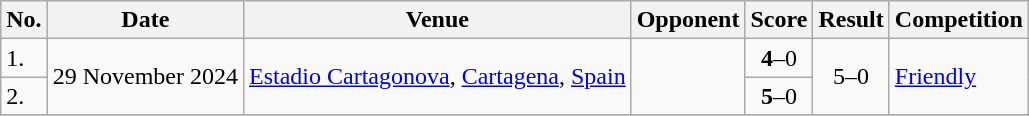<table class="wikitable">
<tr>
<th>No.</th>
<th>Date</th>
<th>Venue</th>
<th>Opponent</th>
<th>Score</th>
<th>Result</th>
<th>Competition</th>
</tr>
<tr>
<td>1.</td>
<td rowspan=2>29 November 2024</td>
<td rowspan=2><a href='#'>Estadio Cartagonova</a>, <a href='#'>Cartagena</a>, <a href='#'>Spain</a></td>
<td rowspan=2></td>
<td align=center><strong>4</strong>–0</td>
<td rowspan=2 align=center>5–0</td>
<td rowspan=2><a href='#'>Friendly</a></td>
</tr>
<tr>
<td>2.</td>
<td align=center><strong>5</strong>–0</td>
</tr>
<tr>
</tr>
</table>
